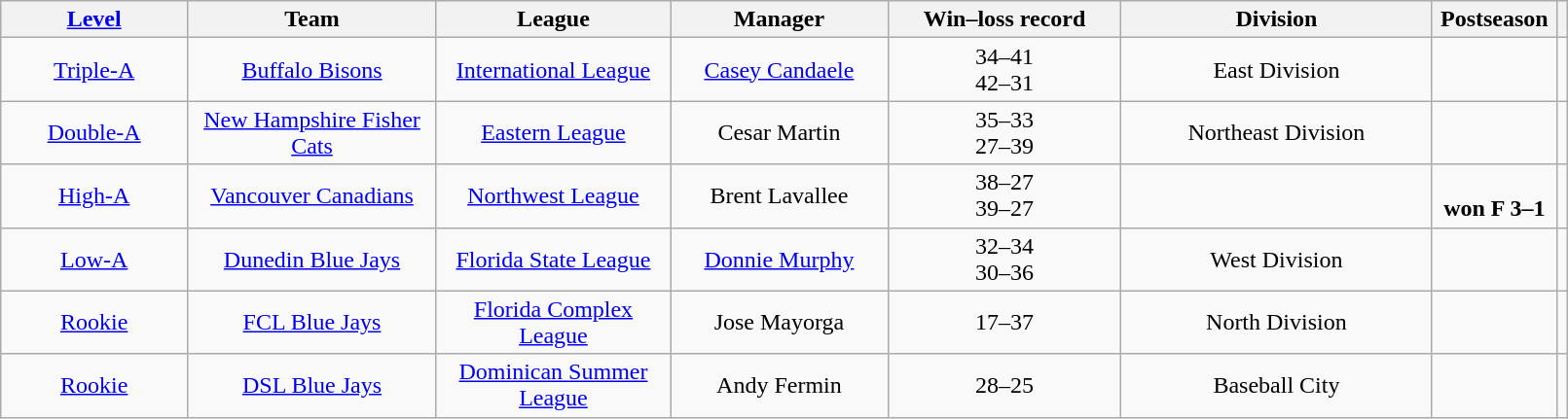<table class="wikitable" style="width:85%; text-align:center;">
<tr>
<th style="width:12%;"><a href='#'>Level</a></th>
<th style="width:16%;">Team</th>
<th style="width:15%;">League</th>
<th style="width:14%;">Manager</th>
<th style="width:15%;">Win–loss record</th>
<th style="width:20%;">Division</th>
<th style="width:20%;">Postseason</th>
<th style="width:5%;"></th>
</tr>
<tr>
<td><a href='#'>Triple-A</a></td>
<td><a href='#'>Buffalo Bisons</a></td>
<td><a href='#'>International League</a></td>
<td><a href='#'>Casey Candaele</a></td>
<td>34–41 <br>42–31 </td>
<td>East Division</td>
<td></td>
<td></td>
</tr>
<tr>
<td><a href='#'>Double-A</a></td>
<td><a href='#'>New Hampshire Fisher Cats</a></td>
<td><a href='#'>Eastern League</a></td>
<td>Cesar Martin</td>
<td>35–33 <br>27–39 </td>
<td>Northeast Division</td>
<td></td>
<td></td>
</tr>
<tr>
<td><a href='#'>High-A</a></td>
<td><a href='#'>Vancouver Canadians</a></td>
<td><a href='#'>Northwest League</a></td>
<td>Brent Lavallee</td>
<td>38–27 <br>39–27 </td>
<td></td>
<td><br><strong>won F 3–1</strong></td>
<td></td>
</tr>
<tr>
<td><a href='#'>Low-A</a></td>
<td><a href='#'>Dunedin Blue Jays</a></td>
<td><a href='#'>Florida State League</a></td>
<td><a href='#'>Donnie Murphy</a></td>
<td>32–34 <br>30–36 </td>
<td>West Division</td>
<td></td>
<td></td>
</tr>
<tr>
<td><a href='#'>Rookie</a></td>
<td><a href='#'>FCL Blue Jays</a></td>
<td><a href='#'>Florida Complex League</a></td>
<td>Jose Mayorga</td>
<td>17–37</td>
<td>North Division</td>
<td></td>
<td></td>
</tr>
<tr>
<td><a href='#'>Rookie</a></td>
<td><a href='#'>DSL Blue Jays</a></td>
<td><a href='#'>Dominican Summer League</a></td>
<td>Andy Fermin</td>
<td>28–25</td>
<td>Baseball City</td>
<td></td>
<td></td>
</tr>
</table>
